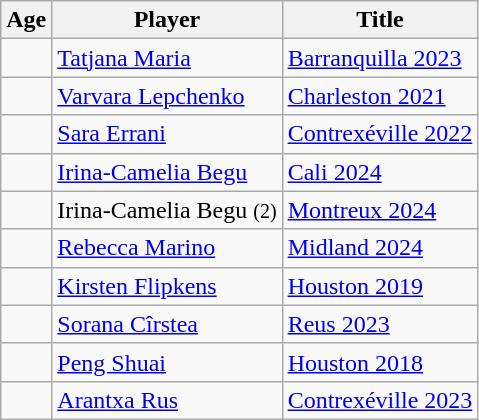<table class="wikitable nowrap">
<tr>
<th>Age</th>
<th>Player</th>
<th>Title</th>
</tr>
<tr>
<td></td>
<td> <a href='#'>Tatjana Maria</a></td>
<td><a href='#'>Barranquilla 2023</a></td>
</tr>
<tr>
<td></td>
<td> <a href='#'>Varvara Lepchenko</a></td>
<td><a href='#'>Charleston 2021</a></td>
</tr>
<tr>
<td></td>
<td> <a href='#'>Sara Errani</a></td>
<td><a href='#'>Contrexéville 2022</a></td>
</tr>
<tr>
<td></td>
<td> <a href='#'>Irina-Camelia Begu</a></td>
<td><a href='#'>Cali 2024</a></td>
</tr>
<tr>
<td></td>
<td> Irina-Camelia Begu <small>(2)</small></td>
<td><a href='#'>Montreux 2024</a></td>
</tr>
<tr>
<td></td>
<td> <a href='#'>Rebecca Marino</a></td>
<td><a href='#'>Midland 2024</a></td>
</tr>
<tr>
<td></td>
<td> <a href='#'>Kirsten Flipkens</a></td>
<td><a href='#'>Houston 2019</a></td>
</tr>
<tr>
<td></td>
<td> <a href='#'>Sorana Cîrstea</a></td>
<td><a href='#'>Reus 2023</a></td>
</tr>
<tr>
<td></td>
<td> <a href='#'>Peng Shuai</a></td>
<td><a href='#'>Houston 2018</a></td>
</tr>
<tr>
<td></td>
<td> <a href='#'>Arantxa Rus</a></td>
<td><a href='#'>Contrexéville 2023</a></td>
</tr>
</table>
